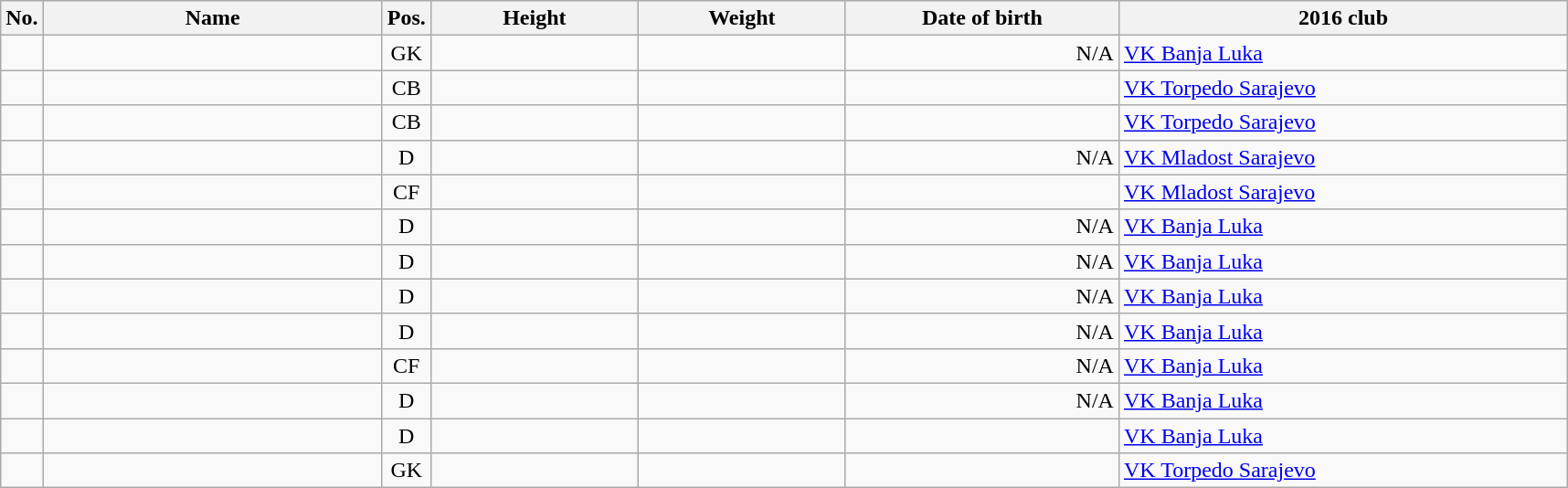<table class="wikitable sortable" style="text-align:center;">
<tr>
<th>No.</th>
<th style="width:15em">Name</th>
<th>Pos.</th>
<th style="width:9em">Height</th>
<th style="width:9em">Weight</th>
<th style="width:12em">Date of birth</th>
<th style="width:20em">2016 club</th>
</tr>
<tr>
<td></td>
<td style="text-align:left;"></td>
<td>GK</td>
<td></td>
<td></td>
<td style="text-align:right;">N/A</td>
<td style="text-align:left;"> <a href='#'>VK Banja Luka</a></td>
</tr>
<tr>
<td></td>
<td style="text-align:left;"></td>
<td>CB</td>
<td></td>
<td></td>
<td style="text-align:right;"></td>
<td style="text-align:left;"> <a href='#'>VK Torpedo Sarajevo</a></td>
</tr>
<tr>
<td></td>
<td style="text-align:left;"></td>
<td>CB</td>
<td></td>
<td></td>
<td style="text-align:right;"></td>
<td style="text-align:left;"> <a href='#'>VK Torpedo Sarajevo</a></td>
</tr>
<tr>
<td></td>
<td style="text-align:left;"></td>
<td>D</td>
<td></td>
<td></td>
<td style="text-align:right;">N/A</td>
<td style="text-align:left;"> <a href='#'>VK Mladost Sarajevo</a></td>
</tr>
<tr>
<td></td>
<td style="text-align:left;"></td>
<td>CF</td>
<td></td>
<td></td>
<td style="text-align:right;"></td>
<td style="text-align:left;"> <a href='#'>VK Mladost Sarajevo</a></td>
</tr>
<tr>
<td></td>
<td style="text-align:left;"></td>
<td>D</td>
<td></td>
<td></td>
<td style="text-align:right;">N/A</td>
<td style="text-align:left;"> <a href='#'>VK Banja Luka</a></td>
</tr>
<tr>
<td></td>
<td style="text-align:left;"></td>
<td>D</td>
<td></td>
<td></td>
<td style="text-align:right;">N/A</td>
<td style="text-align:left;"> <a href='#'>VK Banja Luka</a></td>
</tr>
<tr>
<td></td>
<td style="text-align:left;"></td>
<td>D</td>
<td></td>
<td></td>
<td style="text-align:right;">N/A</td>
<td style="text-align:left;"> <a href='#'>VK Banja Luka</a></td>
</tr>
<tr>
<td></td>
<td style="text-align:left;"></td>
<td>D</td>
<td></td>
<td></td>
<td style="text-align:right;">N/A</td>
<td style="text-align:left;"> <a href='#'>VK Banja Luka</a></td>
</tr>
<tr>
<td></td>
<td style="text-align:left;"></td>
<td>CF</td>
<td></td>
<td></td>
<td style="text-align:right;">N/A</td>
<td style="text-align:left;"> <a href='#'>VK Banja Luka</a></td>
</tr>
<tr>
<td></td>
<td style="text-align:left;"></td>
<td>D</td>
<td></td>
<td></td>
<td style="text-align:right;">N/A</td>
<td style="text-align:left;"> <a href='#'>VK Banja Luka</a></td>
</tr>
<tr>
<td></td>
<td style="text-align:left;"></td>
<td>D</td>
<td></td>
<td></td>
<td style="text-align:right;"></td>
<td style="text-align:left;"> <a href='#'>VK Banja Luka</a></td>
</tr>
<tr>
<td></td>
<td style="text-align:left;"></td>
<td>GK</td>
<td></td>
<td></td>
<td style="text-align:right;"></td>
<td style="text-align:left;"> <a href='#'>VK Torpedo Sarajevo</a></td>
</tr>
</table>
